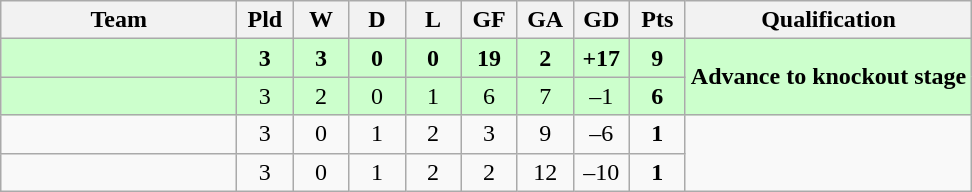<table class="wikitable" style="text-align:center;">
<tr>
<th width=150>Team</th>
<th width=30>Pld</th>
<th width=30>W</th>
<th width=30>D</th>
<th width=30>L</th>
<th width=30>GF</th>
<th width=30>GA</th>
<th width=30>GD</th>
<th width=30>Pts</th>
<th>Qualification</th>
</tr>
<tr bgcolor=#ccffcc>
<td align=left><strong></strong></td>
<td><strong>3</strong></td>
<td><strong>3</strong></td>
<td><strong>0</strong></td>
<td><strong>0</strong></td>
<td><strong>19</strong></td>
<td><strong>2</strong></td>
<td><strong>+17</strong></td>
<td><strong>9</strong></td>
<td rowspan=2><strong>Advance to knockout stage</strong></td>
</tr>
<tr bgcolor=#ccffcc>
<td align=left></td>
<td>3</td>
<td>2</td>
<td>0</td>
<td>1</td>
<td>6</td>
<td>7</td>
<td>–1</td>
<td><strong>6</strong></td>
</tr>
<tr>
<td align=left></td>
<td>3</td>
<td>0</td>
<td>1</td>
<td>2</td>
<td>3</td>
<td>9</td>
<td>–6</td>
<td><strong>1</strong></td>
<td rowspan=2></td>
</tr>
<tr>
<td align=left></td>
<td>3</td>
<td>0</td>
<td>1</td>
<td>2</td>
<td>2</td>
<td>12</td>
<td>–10</td>
<td><strong>1</strong></td>
</tr>
</table>
